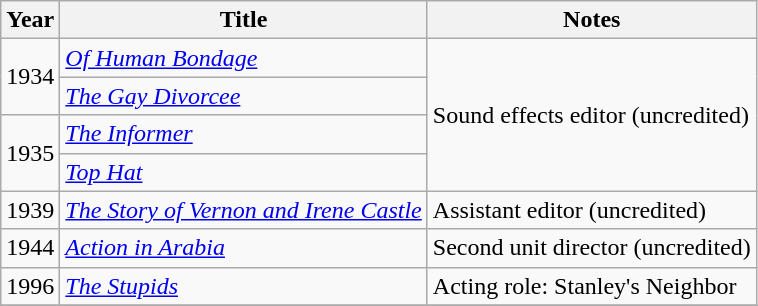<table class="wikitable">
<tr>
<th>Year</th>
<th>Title</th>
<th>Notes</th>
</tr>
<tr>
<td rowspan=2>1934</td>
<td><em><a href='#'>Of Human Bondage</a></em></td>
<td rowspan=4>Sound effects editor (uncredited)</td>
</tr>
<tr>
<td><em><a href='#'>The Gay Divorcee</a></em></td>
</tr>
<tr>
<td rowspan=2>1935</td>
<td><em><a href='#'>The Informer</a></em></td>
</tr>
<tr>
<td><em><a href='#'>Top Hat</a></em></td>
</tr>
<tr>
<td>1939</td>
<td><em><a href='#'>The Story of Vernon and Irene Castle</a></em></td>
<td>Assistant editor (uncredited)</td>
</tr>
<tr>
<td>1944</td>
<td><em><a href='#'>Action in Arabia</a></em></td>
<td>Second unit director (uncredited)</td>
</tr>
<tr>
<td>1996</td>
<td><em><a href='#'>The Stupids</a></em></td>
<td>Acting role: Stanley's Neighbor</td>
</tr>
<tr>
</tr>
</table>
